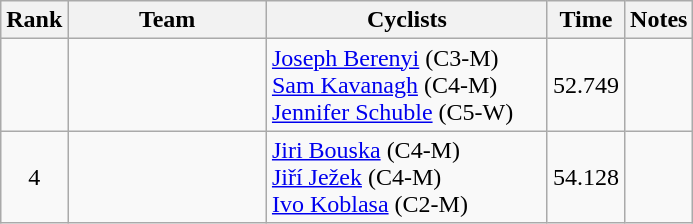<table class="wikitable">
<tr>
<th width=20>Rank</th>
<th width=125>Team</th>
<th width=180>Cyclists</th>
<th>Time</th>
<th>Notes</th>
</tr>
<tr>
<td align="center"></td>
<td></td>
<td><a href='#'>Joseph Berenyi</a> (C3-M)<br><a href='#'>Sam Kavanagh</a> (C4-M)<br><a href='#'>Jennifer Schuble</a> (C5-W)</td>
<td align="center">52.749</td>
<td></td>
</tr>
<tr>
<td align="center">4</td>
<td></td>
<td><a href='#'>Jiri Bouska</a> (C4-M)<br><a href='#'>Jiří Ježek</a> (C4-M)<br><a href='#'>Ivo Koblasa</a> (C2-M)</td>
<td align="center">54.128</td>
<td></td>
</tr>
</table>
